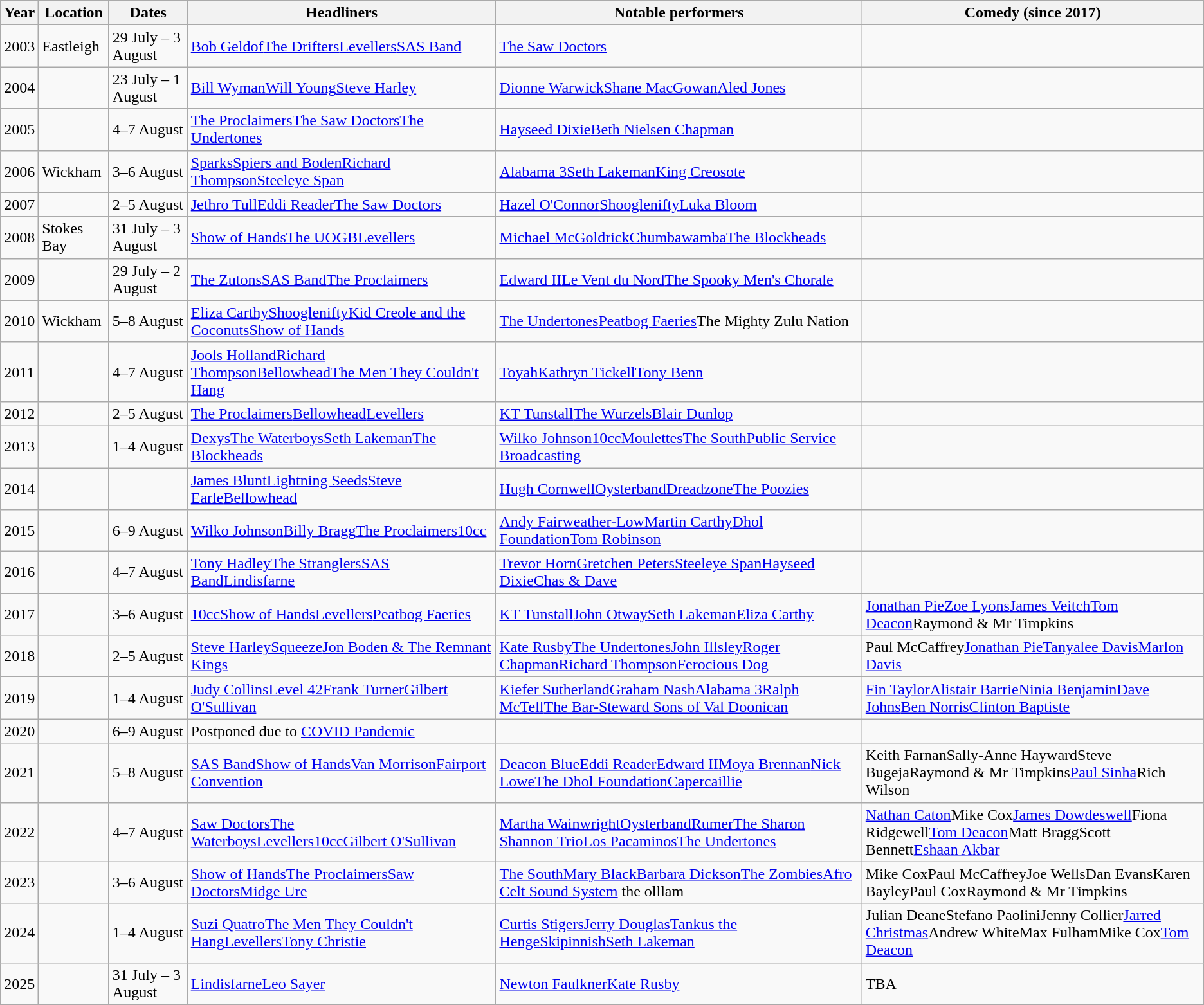<table class="wikitable">
<tr>
<th>Year</th>
<th>Location</th>
<th>Dates</th>
<th>Headliners</th>
<th>Notable performers</th>
<th>Comedy (since 2017)</th>
</tr>
<tr>
<td>2003</td>
<td>Eastleigh</td>
<td>29 July – 3 August</td>
<td><a href='#'>Bob Geldof</a><a href='#'>The Drifters</a><a href='#'>Levellers</a><a href='#'>SAS Band</a></td>
<td><a href='#'>The Saw Doctors</a></td>
<td></td>
</tr>
<tr>
<td>2004</td>
<td></td>
<td>23 July – 1 August</td>
<td><a href='#'>Bill Wyman</a><a href='#'>Will Young</a><a href='#'>Steve Harley</a></td>
<td><a href='#'>Dionne Warwick</a><a href='#'>Shane MacGowan</a><a href='#'>Aled Jones</a></td>
<td></td>
</tr>
<tr>
<td>2005</td>
<td></td>
<td>4–7 August</td>
<td><a href='#'>The Proclaimers</a><a href='#'>The Saw Doctors</a><a href='#'>The Undertones</a></td>
<td><a href='#'>Hayseed Dixie</a><a href='#'>Beth Nielsen Chapman</a></td>
<td></td>
</tr>
<tr>
<td>2006</td>
<td>Wickham</td>
<td>3–6 August</td>
<td><a href='#'>Sparks</a><a href='#'>Spiers and Boden</a><a href='#'>Richard Thompson</a><a href='#'>Steeleye Span</a></td>
<td><a href='#'>Alabama 3</a><a href='#'>Seth Lakeman</a><a href='#'>King Creosote</a></td>
<td></td>
</tr>
<tr>
<td>2007</td>
<td></td>
<td>2–5 August</td>
<td><a href='#'>Jethro Tull</a><a href='#'>Eddi Reader</a><a href='#'>The Saw Doctors</a></td>
<td><a href='#'>Hazel O'Connor</a><a href='#'>Shooglenifty</a><a href='#'>Luka Bloom</a></td>
<td></td>
</tr>
<tr>
<td>2008</td>
<td>Stokes Bay</td>
<td>31 July – 3 August</td>
<td><a href='#'>Show of Hands</a><a href='#'>The UOGB</a><a href='#'>Levellers</a></td>
<td><a href='#'>Michael McGoldrick</a><a href='#'>Chumbawamba</a><a href='#'>The Blockheads</a></td>
<td></td>
</tr>
<tr>
<td>2009</td>
<td></td>
<td>29 July – 2 August</td>
<td><a href='#'>The Zutons</a><a href='#'>SAS Band</a><a href='#'>The Proclaimers</a></td>
<td><a href='#'>Edward II</a><a href='#'>Le Vent du Nord</a><a href='#'>The Spooky Men's Chorale</a></td>
<td></td>
</tr>
<tr>
<td>2010</td>
<td>Wickham</td>
<td>5–8 August</td>
<td><a href='#'>Eliza Carthy</a><a href='#'>Shooglenifty</a><a href='#'>Kid Creole and the Coconuts</a><a href='#'>Show of Hands</a></td>
<td><a href='#'>The Undertones</a><a href='#'>Peatbog Faeries</a>The Mighty Zulu Nation</td>
<td></td>
</tr>
<tr>
<td>2011</td>
<td></td>
<td>4–7 August</td>
<td><a href='#'>Jools Holland</a><a href='#'>Richard Thompson</a><a href='#'>Bellowhead</a><a href='#'>The Men They Couldn't Hang</a></td>
<td><a href='#'>Toyah</a><a href='#'>Kathryn Tickell</a><a href='#'>Tony Benn</a></td>
<td></td>
</tr>
<tr>
<td>2012</td>
<td></td>
<td>2–5 August</td>
<td><a href='#'>The Proclaimers</a><a href='#'>Bellowhead</a><a href='#'>Levellers</a></td>
<td><a href='#'>KT Tunstall</a><a href='#'>The Wurzels</a><a href='#'>Blair Dunlop</a></td>
<td></td>
</tr>
<tr>
<td>2013</td>
<td></td>
<td>1–4 August</td>
<td><a href='#'>Dexys</a><a href='#'>The Waterboys</a><a href='#'>Seth Lakeman</a><a href='#'>The Blockheads</a></td>
<td><a href='#'>Wilko Johnson</a><a href='#'>10cc</a><a href='#'>Moulettes</a><a href='#'>The South</a><a href='#'>Public Service Broadcasting</a></td>
<td></td>
</tr>
<tr>
<td>2014</td>
<td></td>
<td></td>
<td><a href='#'>James Blunt</a><a href='#'>Lightning Seeds</a><a href='#'>Steve Earle</a><a href='#'>Bellowhead</a></td>
<td><a href='#'>Hugh Cornwell</a><a href='#'>Oysterband</a><a href='#'>Dreadzone</a><a href='#'>The Poozies</a></td>
<td></td>
</tr>
<tr>
<td>2015</td>
<td></td>
<td>6–9 August</td>
<td><a href='#'>Wilko Johnson</a><a href='#'>Billy Bragg</a><a href='#'>The Proclaimers</a><a href='#'>10cc</a></td>
<td><a href='#'>Andy Fairweather-Low</a><a href='#'>Martin Carthy</a><a href='#'>Dhol Foundation</a><a href='#'>Tom Robinson</a></td>
<td></td>
</tr>
<tr>
<td>2016</td>
<td></td>
<td>4–7 August</td>
<td><a href='#'>Tony Hadley</a><a href='#'>The Stranglers</a><a href='#'>SAS Band</a><a href='#'>Lindisfarne</a></td>
<td><a href='#'>Trevor Horn</a><a href='#'>Gretchen Peters</a><a href='#'>Steeleye Span</a><a href='#'>Hayseed Dixie</a><a href='#'>Chas & Dave</a></td>
<td></td>
</tr>
<tr>
<td>2017</td>
<td></td>
<td>3–6 August</td>
<td><a href='#'>10cc</a><a href='#'>Show of Hands</a><a href='#'>Levellers</a><a href='#'>Peatbog Faeries</a></td>
<td><a href='#'>KT Tunstall</a><a href='#'>John Otway</a><a href='#'>Seth Lakeman</a><a href='#'>Eliza Carthy</a></td>
<td><a href='#'>Jonathan Pie</a><a href='#'>Zoe Lyons</a><a href='#'>James Veitch</a><a href='#'>Tom Deacon</a>Raymond & Mr Timpkins</td>
</tr>
<tr>
<td>2018</td>
<td></td>
<td>2–5 August</td>
<td><a href='#'>Steve Harley</a><a href='#'>Squeeze</a><a href='#'>Jon Boden & The Remnant Kings</a></td>
<td><a href='#'>Kate Rusby</a><a href='#'>The Undertones</a><a href='#'>John Illsley</a><a href='#'>Roger Chapman</a><a href='#'>Richard Thompson</a><a href='#'>Ferocious Dog</a></td>
<td>Paul McCaffrey<a href='#'>Jonathan Pie</a><a href='#'>Tanyalee Davis</a><a href='#'>Marlon Davis</a></td>
</tr>
<tr>
<td>2019</td>
<td></td>
<td>1–4 August</td>
<td><a href='#'>Judy Collins</a><a href='#'>Level 42</a><a href='#'>Frank Turner</a><a href='#'>Gilbert O'Sullivan</a></td>
<td><a href='#'>Kiefer Sutherland</a><a href='#'>Graham Nash</a><a href='#'>Alabama 3</a><a href='#'>Ralph McTell</a><a href='#'>The Bar-Steward Sons of Val Doonican</a></td>
<td><a href='#'>Fin Taylor</a><a href='#'>Alistair Barrie</a><a href='#'>Ninia Benjamin</a><a href='#'>Dave Johns</a><a href='#'>Ben Norris</a><a href='#'>Clinton Baptiste</a></td>
</tr>
<tr>
<td>2020</td>
<td></td>
<td>6–9 August</td>
<td>Postponed due to <a href='#'>COVID Pandemic</a></td>
<td></td>
<td></td>
</tr>
<tr>
<td>2021</td>
<td></td>
<td>5–8 August</td>
<td><a href='#'>SAS Band</a><a href='#'>Show of Hands</a><a href='#'>Van Morrison</a><a href='#'>Fairport Convention</a></td>
<td><a href='#'>Deacon Blue</a><a href='#'>Eddi Reader</a><a href='#'>Edward II</a><a href='#'>Moya Brennan</a><a href='#'>Nick Lowe</a><a href='#'>The Dhol Foundation</a><a href='#'>Capercaillie</a></td>
<td>Keith FarnanSally-Anne HaywardSteve BugejaRaymond & Mr Timpkins<a href='#'>Paul Sinha</a>Rich Wilson</td>
</tr>
<tr>
<td>2022</td>
<td></td>
<td>4–7 August</td>
<td><a href='#'>Saw Doctors</a><a href='#'>The Waterboys</a><a href='#'>Levellers</a><a href='#'>10cc</a><a href='#'>Gilbert O'Sullivan</a></td>
<td><a href='#'>Martha Wainwright</a><a href='#'>Oysterband</a><a href='#'>Rumer</a><a href='#'>The Sharon Shannon Trio</a><a href='#'>Los Pacaminos</a><a href='#'>The Undertones</a></td>
<td><a href='#'>Nathan Caton</a>Mike Cox<a href='#'>James Dowdeswell</a>Fiona Ridgewell<a href='#'>Tom Deacon</a>Matt BraggScott Bennett<a href='#'>Eshaan Akbar</a></td>
</tr>
<tr>
<td>2023</td>
<td></td>
<td>3–6 August</td>
<td><a href='#'>Show of Hands</a><a href='#'>The Proclaimers</a><a href='#'>Saw Doctors</a><a href='#'>Midge Ure</a></td>
<td><a href='#'>The South</a><a href='#'>Mary Black</a><a href='#'>Barbara Dickson</a><a href='#'>The Zombies</a><a href='#'>Afro Celt Sound System</a>  the olllam</td>
<td>Mike CoxPaul McCaffreyJoe WellsDan EvansKaren BayleyPaul CoxRaymond & Mr Timpkins</td>
</tr>
<tr>
<td>2024</td>
<td></td>
<td>1–4 August</td>
<td><a href='#'>Suzi Quatro</a><a href='#'>The Men They Couldn't Hang</a><a href='#'>Levellers</a><a href='#'>Tony Christie</a></td>
<td><a href='#'>Curtis Stigers</a><a href='#'>Jerry Douglas</a><a href='#'>Tankus the Henge</a><a href='#'>Skipinnish</a><a href='#'>Seth Lakeman</a></td>
<td>Julian DeaneStefano PaoliniJenny Collier<a href='#'>Jarred Christmas</a>Andrew WhiteMax FulhamMike Cox<a href='#'>Tom Deacon</a></td>
</tr>
<tr>
<td>2025</td>
<td></td>
<td>31 July – 3 August</td>
<td><a href='#'>Lindisfarne</a><a href='#'>Leo Sayer</a></td>
<td><a href='#'>Newton Faulkner</a><a href='#'>Kate Rusby</a></td>
<td>TBA</td>
</tr>
<tr>
</tr>
</table>
